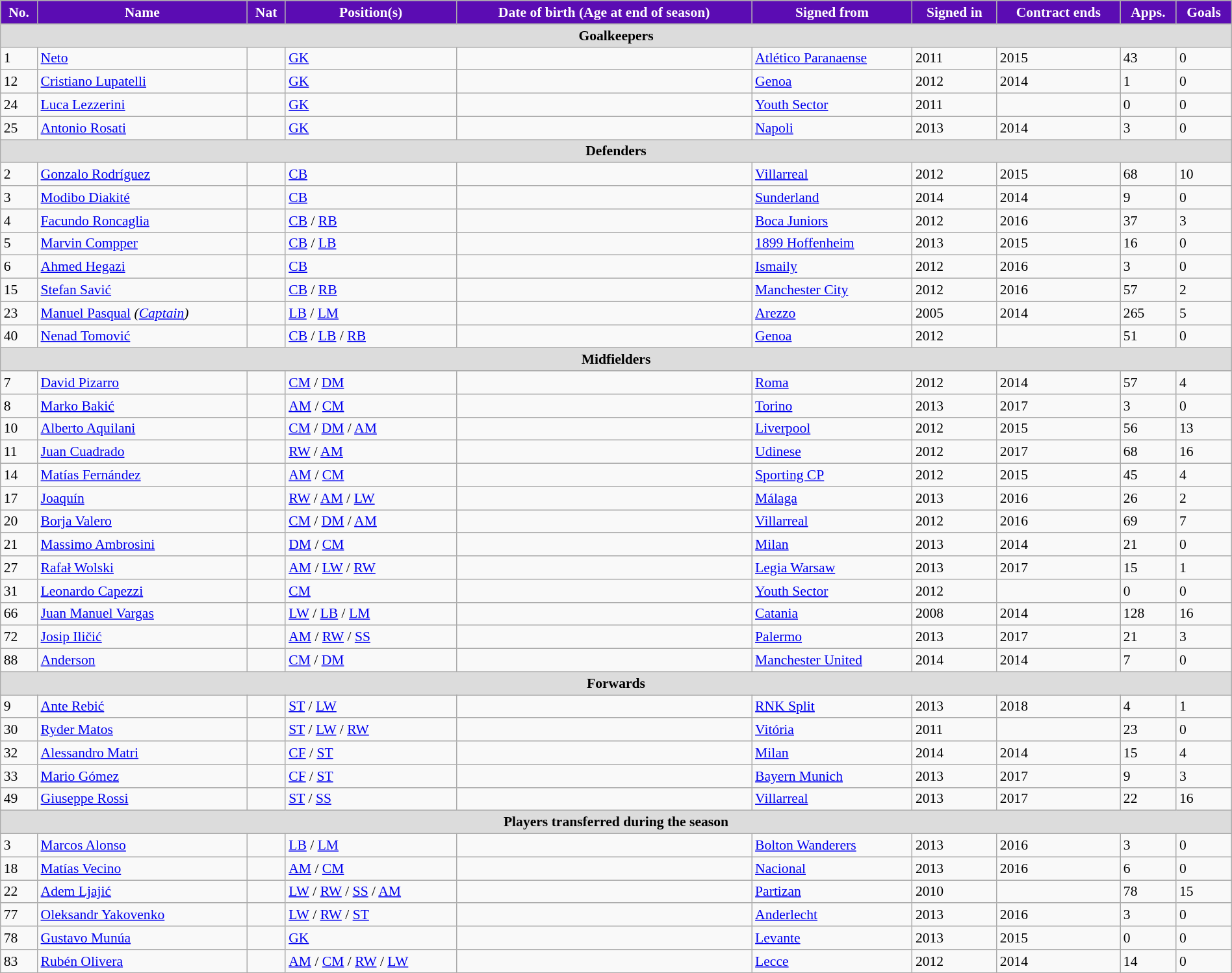<table class="wikitable" style="text-align:left; font-size:90%; width:100%;">
<tr>
<th style="background:#5B0CB3; color:white; text-align:center;">No.</th>
<th style="background:#5B0CB3; color:white; text-align:center;">Name</th>
<th style="background:#5B0CB3; color:white; text-align:center;">Nat</th>
<th style="background:#5B0CB3; color:white; text-align:center;">Position(s)</th>
<th style="background:#5B0CB3; color:white; text-align:center;">Date of birth (Age at end of season)</th>
<th style="background:#5B0CB3; color:white; text-align:center;">Signed from</th>
<th style="background:#5B0CB3; color:white; text-align:center;">Signed in</th>
<th style="background:#5B0CB3; color:white; text-align:center;">Contract ends</th>
<th style="background:#5B0CB3; color:white; text-align:center;">Apps.</th>
<th style="background:#5B0CB3; color:white; text-align:center;">Goals</th>
</tr>
<tr>
<th colspan=10 style="background:#DCDCDC; text-align:center;">Goalkeepers</th>
</tr>
<tr>
<td>1</td>
<td><a href='#'>Neto</a></td>
<td></td>
<td><a href='#'>GK</a></td>
<td></td>
<td> <a href='#'>Atlético Paranaense</a></td>
<td>2011</td>
<td>2015</td>
<td>43</td>
<td>0</td>
</tr>
<tr>
<td>12</td>
<td><a href='#'>Cristiano Lupatelli</a></td>
<td></td>
<td><a href='#'>GK</a></td>
<td></td>
<td> <a href='#'>Genoa</a></td>
<td>2012</td>
<td>2014</td>
<td>1</td>
<td>0</td>
</tr>
<tr>
<td>24</td>
<td><a href='#'>Luca Lezzerini</a></td>
<td></td>
<td><a href='#'>GK</a></td>
<td></td>
<td> <a href='#'>Youth Sector</a></td>
<td>2011</td>
<td></td>
<td>0</td>
<td>0</td>
</tr>
<tr>
<td>25</td>
<td><a href='#'>Antonio Rosati</a></td>
<td></td>
<td><a href='#'>GK</a></td>
<td></td>
<td> <a href='#'>Napoli</a></td>
<td>2013</td>
<td>2014</td>
<td>3</td>
<td>0</td>
</tr>
<tr>
<th colspan=10 style="background:#DCDCDC; text-align:center;">Defenders</th>
</tr>
<tr>
<td>2</td>
<td><a href='#'>Gonzalo Rodríguez</a></td>
<td></td>
<td><a href='#'>CB</a></td>
<td></td>
<td> <a href='#'>Villarreal</a></td>
<td>2012</td>
<td>2015</td>
<td>68</td>
<td>10</td>
</tr>
<tr>
<td>3</td>
<td><a href='#'>Modibo Diakité</a></td>
<td></td>
<td><a href='#'>CB</a></td>
<td></td>
<td> <a href='#'>Sunderland</a></td>
<td>2014</td>
<td>2014</td>
<td>9</td>
<td>0</td>
</tr>
<tr>
<td>4</td>
<td><a href='#'>Facundo Roncaglia</a></td>
<td></td>
<td><a href='#'>CB</a> / <a href='#'>RB</a></td>
<td></td>
<td> <a href='#'>Boca Juniors</a></td>
<td>2012</td>
<td>2016</td>
<td>37</td>
<td>3</td>
</tr>
<tr>
<td>5</td>
<td><a href='#'>Marvin Compper</a></td>
<td></td>
<td><a href='#'>CB</a> / <a href='#'>LB</a></td>
<td></td>
<td> <a href='#'>1899 Hoffenheim</a></td>
<td>2013</td>
<td>2015</td>
<td>16</td>
<td>0</td>
</tr>
<tr>
<td>6</td>
<td><a href='#'>Ahmed Hegazi</a></td>
<td></td>
<td><a href='#'>CB</a></td>
<td></td>
<td> <a href='#'>Ismaily</a></td>
<td>2012</td>
<td>2016</td>
<td>3</td>
<td>0</td>
</tr>
<tr>
<td>15</td>
<td><a href='#'>Stefan Savić</a></td>
<td></td>
<td><a href='#'>CB</a> / <a href='#'>RB</a></td>
<td></td>
<td> <a href='#'>Manchester City</a></td>
<td>2012</td>
<td>2016</td>
<td>57</td>
<td>2</td>
</tr>
<tr>
<td>23</td>
<td><a href='#'>Manuel Pasqual</a> <em>(<a href='#'>Captain</a>)</em></td>
<td></td>
<td><a href='#'>LB</a> / <a href='#'>LM</a></td>
<td></td>
<td> <a href='#'>Arezzo</a></td>
<td>2005</td>
<td>2014</td>
<td>265</td>
<td>5</td>
</tr>
<tr>
<td>40</td>
<td><a href='#'>Nenad Tomović</a></td>
<td></td>
<td><a href='#'>CB</a> / <a href='#'>LB</a> / <a href='#'>RB</a></td>
<td></td>
<td> <a href='#'>Genoa</a></td>
<td>2012</td>
<td></td>
<td>51</td>
<td>0</td>
</tr>
<tr>
<th colspan=10 style="background:#DCDCDC; text-align:center;">Midfielders</th>
</tr>
<tr>
<td>7</td>
<td><a href='#'>David Pizarro</a></td>
<td></td>
<td><a href='#'>CM</a> / <a href='#'>DM</a></td>
<td></td>
<td> <a href='#'>Roma</a></td>
<td>2012</td>
<td>2014</td>
<td>57</td>
<td>4</td>
</tr>
<tr>
<td>8</td>
<td><a href='#'>Marko Bakić</a></td>
<td></td>
<td><a href='#'>AM</a> / <a href='#'>CM</a></td>
<td></td>
<td> <a href='#'>Torino</a></td>
<td>2013</td>
<td>2017</td>
<td>3</td>
<td>0</td>
</tr>
<tr>
<td>10</td>
<td><a href='#'>Alberto Aquilani</a></td>
<td></td>
<td><a href='#'>CM</a> / <a href='#'>DM</a> / <a href='#'>AM</a></td>
<td></td>
<td> <a href='#'>Liverpool</a></td>
<td>2012</td>
<td>2015</td>
<td>56</td>
<td>13</td>
</tr>
<tr>
<td>11</td>
<td><a href='#'>Juan Cuadrado</a></td>
<td></td>
<td><a href='#'>RW</a> / <a href='#'>AM</a></td>
<td></td>
<td> <a href='#'>Udinese</a></td>
<td>2012</td>
<td>2017</td>
<td>68</td>
<td>16</td>
</tr>
<tr>
<td>14</td>
<td><a href='#'>Matías Fernández</a></td>
<td></td>
<td><a href='#'>AM</a> / <a href='#'>CM</a></td>
<td></td>
<td> <a href='#'>Sporting CP</a></td>
<td>2012</td>
<td>2015</td>
<td>45</td>
<td>4</td>
</tr>
<tr>
<td>17</td>
<td><a href='#'>Joaquín</a></td>
<td></td>
<td><a href='#'>RW</a> / <a href='#'>AM</a> / <a href='#'>LW</a></td>
<td></td>
<td> <a href='#'>Málaga</a></td>
<td>2013</td>
<td>2016</td>
<td>26</td>
<td>2</td>
</tr>
<tr>
<td>20</td>
<td><a href='#'>Borja Valero</a></td>
<td></td>
<td><a href='#'>CM</a> / <a href='#'>DM</a> / <a href='#'>AM</a></td>
<td></td>
<td> <a href='#'>Villarreal</a></td>
<td>2012</td>
<td>2016</td>
<td>69</td>
<td>7</td>
</tr>
<tr>
<td>21</td>
<td><a href='#'>Massimo Ambrosini</a></td>
<td></td>
<td><a href='#'>DM</a> / <a href='#'>CM</a></td>
<td></td>
<td> <a href='#'>Milan</a></td>
<td>2013</td>
<td>2014</td>
<td>21</td>
<td>0</td>
</tr>
<tr>
<td>27</td>
<td><a href='#'>Rafał Wolski</a></td>
<td></td>
<td><a href='#'>AM</a> / <a href='#'>LW</a> / <a href='#'>RW</a></td>
<td></td>
<td> <a href='#'>Legia Warsaw</a></td>
<td>2013</td>
<td>2017</td>
<td>15</td>
<td>1</td>
</tr>
<tr>
<td>31</td>
<td><a href='#'>Leonardo Capezzi</a></td>
<td></td>
<td><a href='#'>CM</a></td>
<td></td>
<td> <a href='#'>Youth Sector</a></td>
<td>2012</td>
<td></td>
<td>0</td>
<td>0</td>
</tr>
<tr>
<td>66</td>
<td><a href='#'>Juan Manuel Vargas</a></td>
<td></td>
<td><a href='#'>LW</a> / <a href='#'>LB</a> / <a href='#'>LM</a></td>
<td></td>
<td> <a href='#'>Catania</a></td>
<td>2008</td>
<td>2014</td>
<td>128</td>
<td>16</td>
</tr>
<tr>
<td>72</td>
<td><a href='#'>Josip Iličić</a></td>
<td></td>
<td><a href='#'>AM</a> / <a href='#'>RW</a> / <a href='#'>SS</a></td>
<td></td>
<td> <a href='#'>Palermo</a></td>
<td>2013</td>
<td>2017</td>
<td>21</td>
<td>3</td>
</tr>
<tr>
<td>88</td>
<td><a href='#'>Anderson</a></td>
<td></td>
<td><a href='#'>CM</a> / <a href='#'>DM</a></td>
<td></td>
<td> <a href='#'>Manchester United</a></td>
<td>2014</td>
<td>2014</td>
<td>7</td>
<td>0</td>
</tr>
<tr>
<th colspan=10 style="background:#DCDCDC; text-align:center;">Forwards</th>
</tr>
<tr>
<td>9</td>
<td><a href='#'>Ante Rebić</a></td>
<td></td>
<td><a href='#'>ST</a> / <a href='#'>LW</a></td>
<td></td>
<td> <a href='#'>RNK Split</a></td>
<td>2013</td>
<td>2018</td>
<td>4</td>
<td>1</td>
</tr>
<tr>
<td>30</td>
<td><a href='#'>Ryder Matos</a></td>
<td></td>
<td><a href='#'>ST</a> / <a href='#'>LW</a> / <a href='#'>RW</a></td>
<td></td>
<td> <a href='#'>Vitória</a></td>
<td>2011</td>
<td></td>
<td>23</td>
<td>0</td>
</tr>
<tr>
<td>32</td>
<td><a href='#'>Alessandro Matri</a></td>
<td></td>
<td><a href='#'>CF</a> / <a href='#'>ST</a></td>
<td></td>
<td> <a href='#'>Milan</a></td>
<td>2014</td>
<td>2014</td>
<td>15</td>
<td>4</td>
</tr>
<tr>
<td>33</td>
<td><a href='#'>Mario Gómez</a></td>
<td></td>
<td><a href='#'>CF</a> / <a href='#'>ST</a></td>
<td></td>
<td> <a href='#'>Bayern Munich</a></td>
<td>2013</td>
<td>2017</td>
<td>9</td>
<td>3</td>
</tr>
<tr>
<td>49</td>
<td><a href='#'>Giuseppe Rossi</a></td>
<td></td>
<td><a href='#'>ST</a> / <a href='#'>SS</a></td>
<td></td>
<td> <a href='#'>Villarreal</a></td>
<td>2013</td>
<td>2017</td>
<td>22</td>
<td>16</td>
</tr>
<tr>
<th colspan=10 style="background:#DCDCDC; text-align:center;">Players transferred during the season</th>
</tr>
<tr>
<td>3</td>
<td><a href='#'>Marcos Alonso</a></td>
<td></td>
<td><a href='#'>LB</a> / <a href='#'>LM</a></td>
<td></td>
<td> <a href='#'>Bolton Wanderers</a></td>
<td>2013</td>
<td>2016</td>
<td>3</td>
<td>0</td>
</tr>
<tr>
<td>18</td>
<td><a href='#'>Matías Vecino</a></td>
<td></td>
<td><a href='#'>AM</a> / <a href='#'>CM</a></td>
<td></td>
<td> <a href='#'>Nacional</a></td>
<td>2013</td>
<td>2016</td>
<td>6</td>
<td>0</td>
</tr>
<tr>
<td>22</td>
<td><a href='#'>Adem Ljajić</a></td>
<td></td>
<td><a href='#'>LW</a> / <a href='#'>RW</a> / <a href='#'>SS</a> / <a href='#'>AM</a></td>
<td></td>
<td> <a href='#'>Partizan</a></td>
<td>2010</td>
<td></td>
<td>78</td>
<td>15</td>
</tr>
<tr>
<td>77</td>
<td><a href='#'>Oleksandr Yakovenko</a></td>
<td></td>
<td><a href='#'>LW</a> / <a href='#'>RW</a> / <a href='#'>ST</a></td>
<td></td>
<td> <a href='#'>Anderlecht</a></td>
<td>2013</td>
<td>2016</td>
<td>3</td>
<td>0</td>
</tr>
<tr>
<td>78</td>
<td><a href='#'>Gustavo Munúa</a></td>
<td></td>
<td><a href='#'>GK</a></td>
<td></td>
<td> <a href='#'>Levante</a></td>
<td>2013</td>
<td>2015</td>
<td>0</td>
<td>0</td>
</tr>
<tr>
<td>83</td>
<td><a href='#'>Rubén Olivera</a></td>
<td></td>
<td><a href='#'>AM</a> / <a href='#'>CM</a> / <a href='#'>RW</a> / <a href='#'>LW</a></td>
<td></td>
<td> <a href='#'>Lecce</a></td>
<td>2012</td>
<td>2014</td>
<td>14</td>
<td>0</td>
</tr>
</table>
